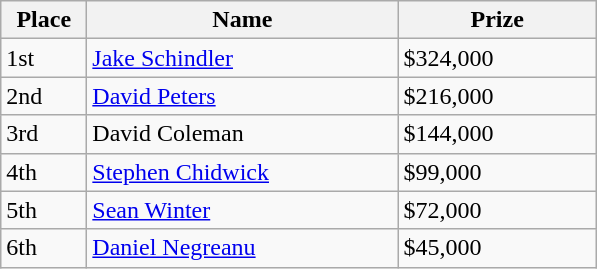<table class="wikitable">
<tr>
<th width="50">Place</th>
<th width="200">Name</th>
<th width="125">Prize</th>
</tr>
<tr>
<td>1st</td>
<td> <a href='#'>Jake Schindler</a></td>
<td>$324,000</td>
</tr>
<tr>
<td>2nd</td>
<td> <a href='#'>David Peters</a></td>
<td>$216,000</td>
</tr>
<tr>
<td>3rd</td>
<td> David Coleman</td>
<td>$144,000</td>
</tr>
<tr>
<td>4th</td>
<td> <a href='#'>Stephen Chidwick</a></td>
<td>$99,000</td>
</tr>
<tr>
<td>5th</td>
<td> <a href='#'>Sean Winter</a></td>
<td>$72,000</td>
</tr>
<tr>
<td>6th</td>
<td> <a href='#'>Daniel Negreanu</a></td>
<td>$45,000</td>
</tr>
</table>
